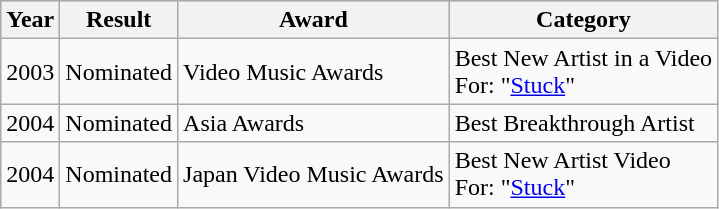<table class="wikitable"|width=100%>
<tr bgcolor="#CCCCCC">
<th align="left">Year</th>
<th align="left">Result</th>
<th align="center">Award</th>
<th align="center">Category</th>
</tr>
<tr>
<td align="left">2003</td>
<td align="center">Nominated</td>
<td align="left">Video Music Awards</td>
<td align="left">Best New Artist in a Video <br> For: "<a href='#'>Stuck</a>"</td>
</tr>
<tr>
<td align="left">2004</td>
<td align="center">Nominated</td>
<td align="left">Asia Awards</td>
<td align="left">Best Breakthrough Artist</td>
</tr>
<tr>
<td align="left">2004</td>
<td align="center">Nominated</td>
<td align="left">Japan Video Music Awards</td>
<td align="left">Best New Artist Video <br> For: "<a href='#'>Stuck</a>"</td>
</tr>
</table>
